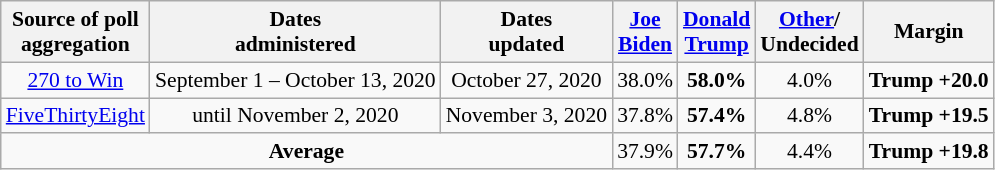<table class="wikitable sortable" style="text-align:center;font-size:90%;line-height:17px">
<tr>
<th>Source of poll<br>aggregation</th>
<th>Dates<br> administered</th>
<th>Dates<br> updated</th>
<th class="unsortable"><a href='#'>Joe<br>Biden</a><br><small></small></th>
<th class="unsortable"><a href='#'>Donald<br>Trump</a><br><small></small></th>
<th class="unsortable"><a href='#'>Other</a>/<br>Undecided<br></th>
<th>Margin</th>
</tr>
<tr>
<td><a href='#'>270 to Win</a></td>
<td>September 1 – October 13, 2020</td>
<td>October 27, 2020</td>
<td>38.0%</td>
<td><strong>58.0%</strong></td>
<td>4.0%</td>
<td><strong>Trump +20.0</strong></td>
</tr>
<tr>
<td><a href='#'>FiveThirtyEight</a></td>
<td>until November 2, 2020</td>
<td>November 3, 2020</td>
<td>37.8%</td>
<td><strong>57.4%</strong></td>
<td>4.8%</td>
<td><strong>Trump +19.5</strong></td>
</tr>
<tr>
<td colspan="3"><strong>Average</strong></td>
<td>37.9%</td>
<td><strong>57.7%</strong></td>
<td>4.4%</td>
<td><strong>Trump +19.8</strong></td>
</tr>
</table>
